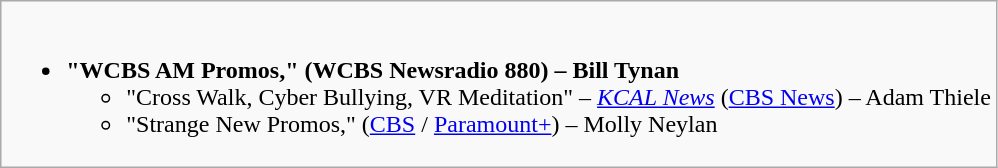<table class="wikitable">
<tr>
<td style="vertical-align:top;"><br><ul><li><strong>"WCBS AM Promos," (WCBS Newsradio 880) – Bill Tynan</strong><ul><li>"Cross Walk, Cyber Bullying, VR Meditation" – <em><a href='#'>KCAL News</a></em> (<a href='#'>CBS News</a>) – Adam Thiele</li><li>"Strange New Promos," (<a href='#'>CBS</a> / <a href='#'>Paramount+</a>) – Molly Neylan</li></ul></li></ul></td>
</tr>
</table>
